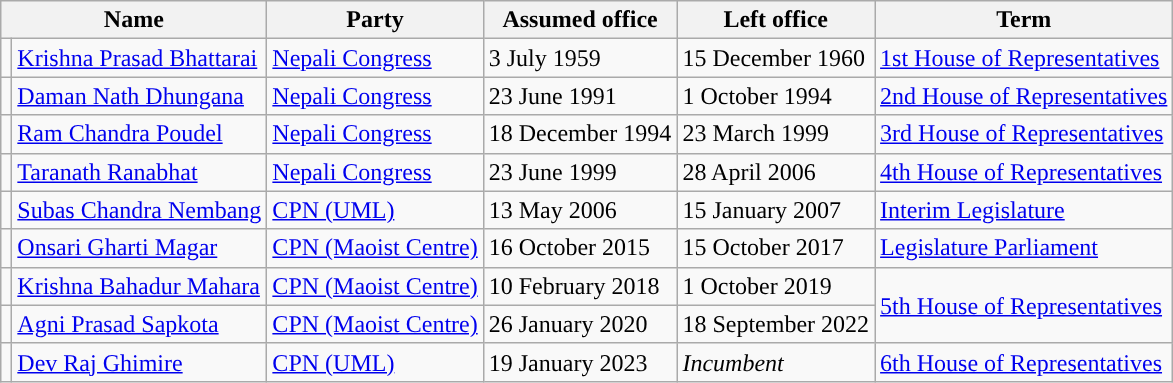<table class="wikitable">
<tr>
<th colspan="2">Name</th>
<th>Party</th>
<th>Assumed office</th>
<th>Left office</th>
<th>Term</th>
</tr>
<tr>
<td></td>
<td><a href='#'>Krishna Prasad Bhattarai</a></td>
<td><a href='#'>Nepali Congress</a></td>
<td>3 July 1959</td>
<td>15 December 1960</td>
<td><a href='#'>1st House of Representatives</a></td>
</tr>
<tr>
<td></td>
<td><a href='#'>Daman Nath Dhungana</a></td>
<td><a href='#'>Nepali Congress</a></td>
<td>23 June 1991</td>
<td>1 October 1994</td>
<td><a href='#'>2nd House of Representatives</a></td>
</tr>
<tr>
<td></td>
<td><a href='#'>Ram Chandra Poudel</a></td>
<td><a href='#'>Nepali Congress</a></td>
<td>18 December 1994</td>
<td>23 March 1999</td>
<td><a href='#'>3rd House of Representatives</a></td>
</tr>
<tr>
<td></td>
<td><a href='#'>Taranath Ranabhat</a></td>
<td><a href='#'>Nepali Congress</a></td>
<td>23 June 1999</td>
<td>28 April 2006</td>
<td><a href='#'>4th House of Representatives</a></td>
</tr>
<tr>
<td></td>
<td><a href='#'>Subas Chandra Nembang</a></td>
<td><a href='#'>CPN (UML)</a></td>
<td>13 May 2006</td>
<td>15 January 2007</td>
<td><a href='#'>Interim Legislature</a></td>
</tr>
<tr>
<td></td>
<td><a href='#'>Onsari Gharti Magar</a></td>
<td><a href='#'>CPN (Maoist Centre)</a></td>
<td>16 October 2015</td>
<td>15 October 2017</td>
<td><a href='#'>Legislature Parliament</a></td>
</tr>
<tr>
<td></td>
<td><a href='#'>Krishna Bahadur Mahara</a></td>
<td><a href='#'>CPN (Maoist Centre)</a></td>
<td>10 February 2018</td>
<td>1 October 2019</td>
<td rowspan="2"><a href='#'>5th House of Representatives</a></td>
</tr>
<tr>
<td></td>
<td><a href='#'>Agni Prasad Sapkota</a></td>
<td><a href='#'>CPN (Maoist Centre)</a></td>
<td>26 January 2020</td>
<td>18 September 2022</td>
</tr>
<tr>
<td></td>
<td><a href='#'>Dev Raj Ghimire</a></td>
<td><a href='#'>CPN (UML)</a></td>
<td>19 January 2023</td>
<td><em>Incumbent</em></td>
<td><a href='#'>6th House of Representatives</a></td>
</tr>
</table>
